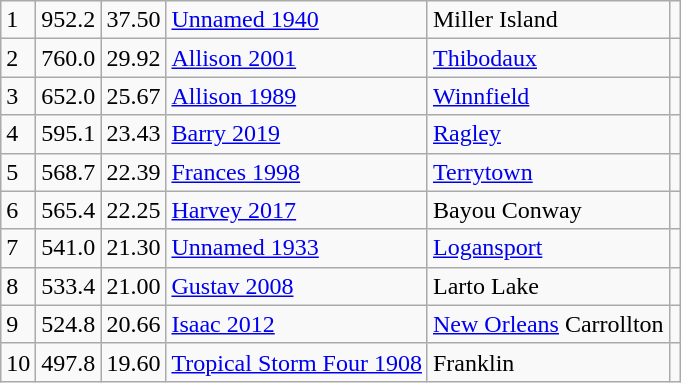<table class="wikitable">
<tr>
<td>1</td>
<td>952.2</td>
<td>37.50</td>
<td><a href='#'>Unnamed 1940</a></td>
<td>Miller Island</td>
<td></td>
</tr>
<tr>
<td>2</td>
<td>760.0</td>
<td>29.92</td>
<td><a href='#'>Allison 2001</a></td>
<td><a href='#'>Thibodaux</a></td>
<td></td>
</tr>
<tr>
<td>3</td>
<td>652.0</td>
<td>25.67</td>
<td><a href='#'>Allison 1989</a></td>
<td><a href='#'>Winnfield</a></td>
<td></td>
</tr>
<tr>
<td>4</td>
<td>595.1</td>
<td>23.43</td>
<td><a href='#'>Barry 2019</a></td>
<td><a href='#'>Ragley</a></td>
<td></td>
</tr>
<tr>
<td>5</td>
<td>568.7</td>
<td>22.39</td>
<td><a href='#'>Frances 1998</a></td>
<td><a href='#'>Terrytown</a></td>
<td></td>
</tr>
<tr>
<td>6</td>
<td>565.4</td>
<td>22.25</td>
<td><a href='#'>Harvey 2017</a></td>
<td>Bayou Conway</td>
<td></td>
</tr>
<tr>
<td>7</td>
<td>541.0</td>
<td>21.30</td>
<td><a href='#'>Unnamed 1933</a></td>
<td><a href='#'>Logansport</a></td>
<td></td>
</tr>
<tr>
<td>8</td>
<td>533.4</td>
<td>21.00</td>
<td><a href='#'>Gustav 2008</a></td>
<td>Larto Lake</td>
<td></td>
</tr>
<tr>
<td>9</td>
<td>524.8</td>
<td>20.66</td>
<td><a href='#'>Isaac 2012</a></td>
<td><a href='#'>New Orleans</a> Carrollton</td>
<td></td>
</tr>
<tr>
<td>10</td>
<td>497.8</td>
<td>19.60</td>
<td><a href='#'>Tropical Storm Four 1908</a></td>
<td>Franklin</td>
<td></td>
</tr>
</table>
